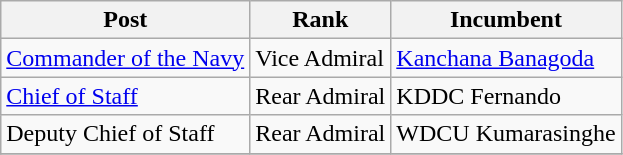<table class="wikitable">
<tr>
<th>Post</th>
<th>Rank</th>
<th>Incumbent</th>
</tr>
<tr>
<td><a href='#'>Commander of the Navy</a></td>
<td>Vice Admiral</td>
<td><a href='#'>Kanchana Banagoda</a></td>
</tr>
<tr>
<td><a href='#'>Chief of Staff</a></td>
<td>Rear Admiral</td>
<td>KDDC Fernando</td>
</tr>
<tr>
<td>Deputy Chief of Staff</td>
<td>Rear Admiral</td>
<td>WDCU Kumarasinghe</td>
</tr>
<tr>
</tr>
</table>
